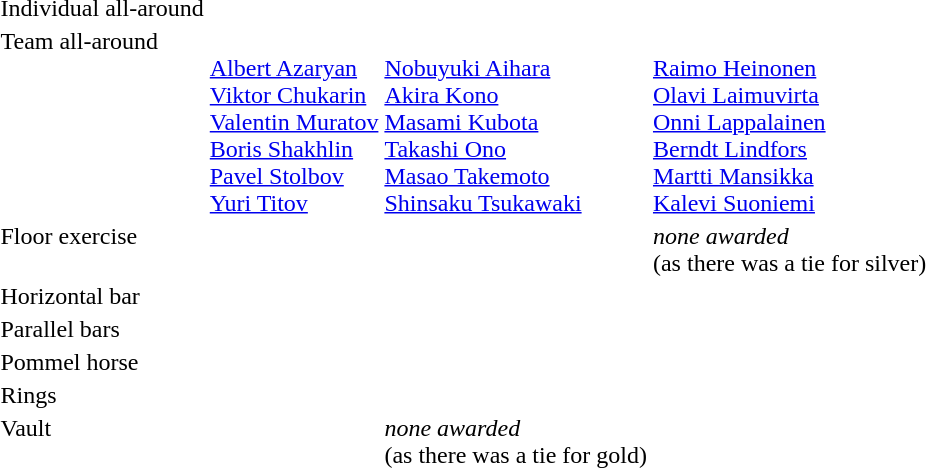<table>
<tr valign="top">
<td>Individual all-around<br></td>
<td></td>
<td></td>
<td></td>
</tr>
<tr valign="top">
<td>Team all-around<br></td>
<td><br><a href='#'>Albert Azaryan</a><br><a href='#'>Viktor Chukarin</a><br><a href='#'>Valentin Muratov</a><br><a href='#'>Boris Shakhlin</a><br><a href='#'>Pavel Stolbov</a><br><a href='#'>Yuri Titov</a></td>
<td><br><a href='#'>Nobuyuki Aihara</a><br><a href='#'>Akira Kono</a><br><a href='#'>Masami Kubota</a><br><a href='#'>Takashi Ono</a><br><a href='#'>Masao Takemoto</a><br><a href='#'>Shinsaku Tsukawaki</a></td>
<td><br><a href='#'>Raimo Heinonen</a><br><a href='#'>Olavi Laimuvirta</a><br><a href='#'>Onni Lappalainen</a><br><a href='#'>Berndt Lindfors</a><br><a href='#'>Martti Mansikka</a><br><a href='#'>Kalevi Suoniemi</a></td>
</tr>
<tr valign="top">
<td rowspan=3>Floor exercise<br></td>
<td rowspan=3></td>
<td></td>
<td rowspan=3><em>none awarded</em><br>(as there was a tie for silver)</td>
</tr>
<tr>
<td></td>
</tr>
<tr>
<td></td>
</tr>
<tr valign="top">
<td>Horizontal bar<br></td>
<td></td>
<td></td>
<td></td>
</tr>
<tr valign="top">
<td rowspan=2>Parallel bars<br></td>
<td rowspan=2></td>
<td rowspan=2></td>
<td></td>
</tr>
<tr>
<td></td>
</tr>
<tr valign="top">
<td>Pommel horse<br></td>
<td></td>
<td></td>
<td></td>
</tr>
<tr valign="top">
<td rowspan=2>Rings<br></td>
<td rowspan=2></td>
<td rowspan=2></td>
<td></td>
</tr>
<tr>
<td></td>
</tr>
<tr valign="top">
<td rowspan=2>Vault<br></td>
<td></td>
<td rowspan=2><em>none awarded</em><br>(as there was a tie for gold)</td>
<td rowspan=2></td>
</tr>
<tr>
<td></td>
</tr>
</table>
